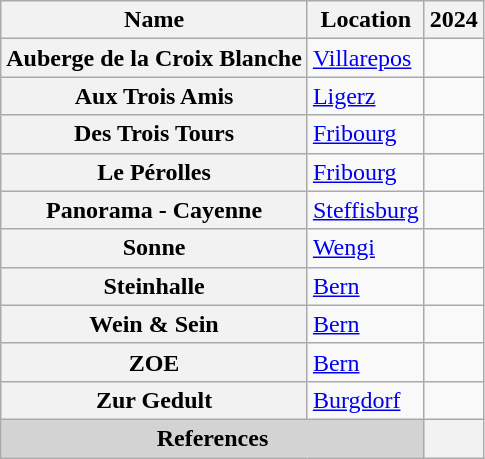<table class="wikitable sortable plainrowheaders" style="text-align:left;">
<tr>
<th scope="col">Name</th>
<th>Location</th>
<th scope="col">2024</th>
</tr>
<tr>
<th scope="row">Auberge de la Croix Blanche</th>
<td Vals><a href='#'>Villarepos</a></td>
<td></td>
</tr>
<tr>
<th scope="row">Aux Trois Amis</th>
<td Madulain><a href='#'>Ligerz</a></td>
<td></td>
</tr>
<tr>
<th scope="row">Des Trois Tours</th>
<td Saint Moritz><a href='#'>Fribourg</a></td>
<td></td>
</tr>
<tr>
<th scope="row">Le Pérolles</th>
<td Saint Moritz><a href='#'>Fribourg</a></td>
<td></td>
</tr>
<tr>
<th scope="row">Panorama - Cayenne</th>
<td La Punt-Chamues-ch><a href='#'>Steffisburg</a></td>
<td></td>
</tr>
<tr>
<th scope="row">Sonne</th>
<td Arosa><a href='#'>Wengi</a></td>
<td></td>
</tr>
<tr>
<th scope="row">Steinhalle</th>
<td Lenzerheide><a href='#'>Bern</a></td>
<td></td>
</tr>
<tr>
<th scope="row">Wein & Sein</th>
<td Fürstenau><a href='#'>Bern</a></td>
<td></td>
</tr>
<tr>
<th scope="row">ZOE</th>
<td Fürstenau><a href='#'>Bern</a></td>
<td></td>
</tr>
<tr>
<th scope="row">Zur Gedult</th>
<td Brail><a href='#'>Burgdorf</a></td>
<td></td>
</tr>
<tr>
<th colspan="2" style="text-align: center;background: lightgray;">References</th>
<th></th>
</tr>
</table>
